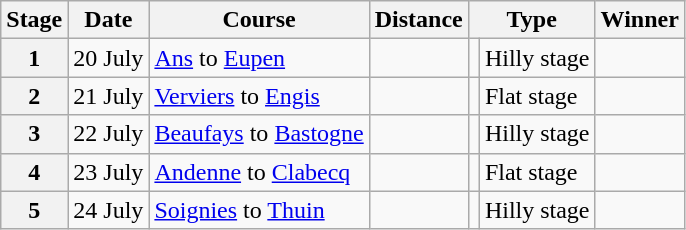<table class="wikitable">
<tr>
<th scope="col">Stage</th>
<th scope="col">Date</th>
<th scope="col">Course</th>
<th scope="col">Distance</th>
<th scope="col" colspan="2">Type</th>
<th scope="col">Winner</th>
</tr>
<tr>
<th style="text-align:center">1</th>
<td align=right>20 July</td>
<td><a href='#'>Ans</a> to <a href='#'>Eupen</a></td>
<td style="text-align:center;"></td>
<td></td>
<td>Hilly stage</td>
<td></td>
</tr>
<tr>
<th style="text-align:center">2</th>
<td align=right>21 July</td>
<td><a href='#'>Verviers</a> to <a href='#'>Engis</a></td>
<td style="text-align:center;"></td>
<td></td>
<td>Flat stage</td>
<td></td>
</tr>
<tr>
<th style="text-align:center">3</th>
<td align=right>22 July</td>
<td><a href='#'>Beaufays</a> to <a href='#'>Bastogne</a></td>
<td style="text-align:center;"></td>
<td></td>
<td>Hilly stage</td>
<td></td>
</tr>
<tr>
<th style="text-align:center">4</th>
<td align=right>23 July</td>
<td><a href='#'>Andenne</a> to <a href='#'>Clabecq</a></td>
<td style="text-align:center;"></td>
<td></td>
<td>Flat stage</td>
<td></td>
</tr>
<tr>
<th style="text-align:center">5</th>
<td align=right>24 July</td>
<td><a href='#'>Soignies</a> to <a href='#'>Thuin</a></td>
<td style="text-align:center;"></td>
<td></td>
<td>Hilly stage</td>
<td></td>
</tr>
</table>
